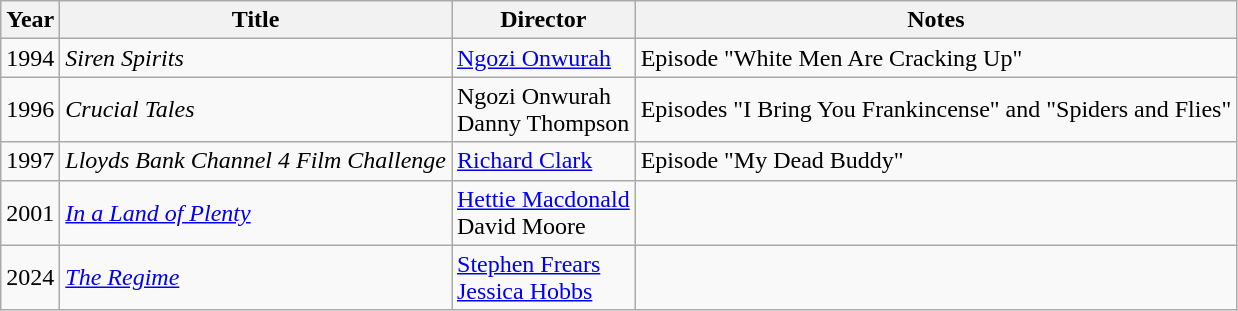<table class="wikitable">
<tr>
<th>Year</th>
<th>Title</th>
<th>Director</th>
<th>Notes</th>
</tr>
<tr>
<td>1994</td>
<td><em>Siren Spirits</em></td>
<td><a href='#'>Ngozi Onwurah</a></td>
<td>Episode "White Men Are Cracking Up"</td>
</tr>
<tr>
<td>1996</td>
<td><em>Crucial Tales</em></td>
<td>Ngozi Onwurah<br>Danny Thompson</td>
<td>Episodes "I Bring You Frankincense" and "Spiders and Flies"</td>
</tr>
<tr>
<td>1997</td>
<td><em>Lloyds Bank Channel 4 Film Challenge</em></td>
<td><a href='#'>Richard Clark</a></td>
<td>Episode "My Dead Buddy"</td>
</tr>
<tr>
<td>2001</td>
<td><em><a href='#'>In a Land of Plenty</a></em></td>
<td><a href='#'>Hettie Macdonald</a><br>David Moore</td>
<td></td>
</tr>
<tr>
<td>2024</td>
<td><em><a href='#'>The Regime</a></em></td>
<td><a href='#'>Stephen Frears</a><br><a href='#'>Jessica Hobbs</a></td>
<td></td>
</tr>
</table>
